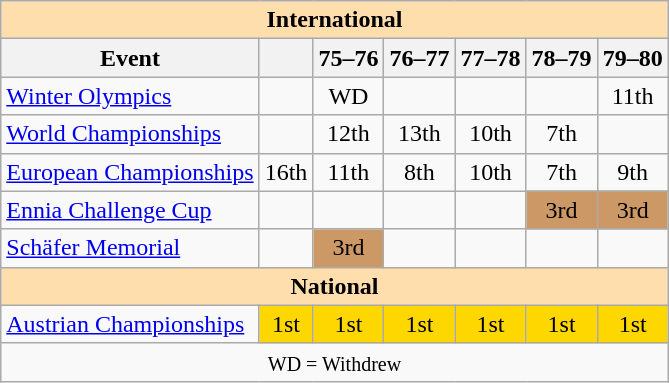<table class="wikitable" style="text-align:center">
<tr>
<th style="background-color: #ffdead; " colspan=7 align=center>International</th>
</tr>
<tr>
<th>Event</th>
<th></th>
<th>75–76</th>
<th>76–77</th>
<th>77–78</th>
<th>78–79</th>
<th>79–80</th>
</tr>
<tr>
<td align=left><a href='#'>Winter Olympics</a></td>
<td></td>
<td>WD</td>
<td></td>
<td></td>
<td></td>
<td>11th</td>
</tr>
<tr>
<td align=left><a href='#'>World Championships</a></td>
<td></td>
<td>12th</td>
<td>13th</td>
<td>10th</td>
<td>7th</td>
<td></td>
</tr>
<tr>
<td align=left><a href='#'>European Championships</a></td>
<td>16th</td>
<td>11th</td>
<td>8th</td>
<td>10th</td>
<td>7th</td>
<td>9th</td>
</tr>
<tr>
<td align=left><a href='#'>Ennia Challenge Cup</a></td>
<td></td>
<td></td>
<td></td>
<td></td>
<td bgcolor=cc9966>3rd</td>
<td bgcolor=cc9966>3rd</td>
</tr>
<tr>
<td align=left><a href='#'>Schäfer Memorial</a></td>
<td></td>
<td bgcolor=cc9966>3rd</td>
<td></td>
<td></td>
<td></td>
<td></td>
</tr>
<tr>
<th style="background-color: #ffdead; " colspan=7 align=center>National</th>
</tr>
<tr>
<td align=left><a href='#'>Austrian Championships</a></td>
<td bgcolor=gold>1st</td>
<td bgcolor=gold>1st</td>
<td bgcolor=gold>1st</td>
<td bgcolor=gold>1st</td>
<td bgcolor=gold>1st</td>
<td bgcolor=gold>1st</td>
</tr>
<tr>
<td colspan=7 align=center><small> WD = Withdrew </small></td>
</tr>
</table>
